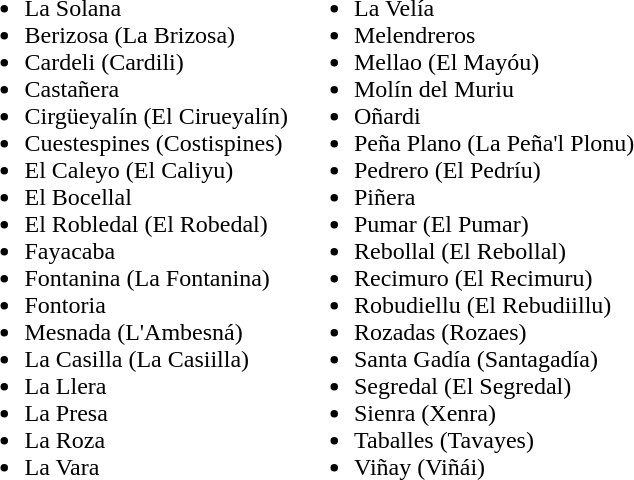<table border=0>
<tr>
<td><br><ul><li>La Solana</li><li>Berizosa (La Brizosa)</li><li>Cardeli (Cardili)</li><li>Castañera</li><li>Cirgüeyalín (El Cirueyalín)</li><li>Cuestespines (Costispines)</li><li>El Caleyo (El Caliyu)</li><li>El Bocellal</li><li>El Robledal (El Robedal)</li><li>Fayacaba</li><li>Fontanina (La Fontanina)</li><li>Fontoria</li><li>Mesnada (L'Ambesná)</li><li>La Casilla (La Casiilla)</li><li>La Llera</li><li>La Presa</li><li>La Roza</li><li>La Vara</li></ul></td>
<td><br><ul><li>La Velía</li><li>Melendreros</li><li>Mellao (El Mayóu)</li><li>Molín del Muriu</li><li>Oñardi</li><li>Peña Plano (La Peña'l Plonu)</li><li>Pedrero (El Pedríu)</li><li>Piñera</li><li>Pumar (El Pumar)</li><li>Rebollal (El Rebollal)</li><li>Recimuro (El Recimuru)</li><li>Robudiellu (El Rebudiillu)</li><li>Rozadas (Rozaes)</li><li>Santa Gadía (Santagadía)</li><li>Segredal (El Segredal)</li><li>Sienra (Xenra)</li><li>Taballes (Tavayes)</li><li>Viñay (Viñái)</li></ul></td>
</tr>
</table>
